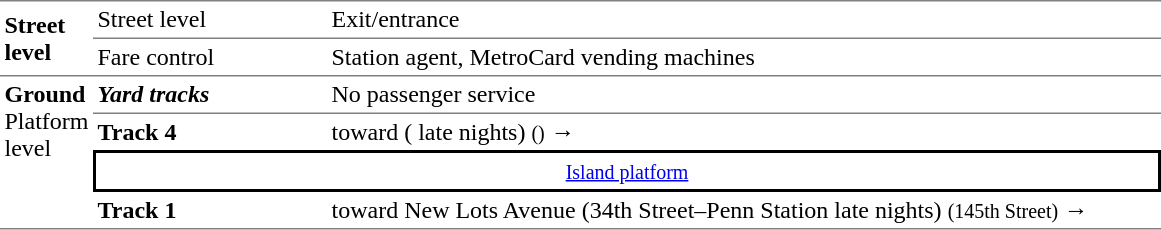<table border=0 cellspacing=0 cellpadding=3>
<tr>
<td style="border-top:solid 1px gray;" width=50 rowspan=2><strong>Street level</strong></td>
<td style="border-top:solid 1px gray;" width=150>Street level</td>
<td style="border-top:solid 1px gray;" width=550>Exit/entrance</td>
</tr>
<tr>
<td style="border-top:solid 1px gray;">Fare control</td>
<td style="border-top:solid 1px gray;">Station agent, MetroCard vending machines</td>
</tr>
<tr>
<td style="border-top:solid 1px gray;border-bottom:solid 1px gray;" rowspan=6 valign=top><strong>Ground</strong><br>Platform level</td>
</tr>
<tr>
<td style="border-top:solid 1px gray;"><strong><em>Yard tracks</em></strong></td>
<td style="border-top:solid 1px gray;">No passenger service</td>
</tr>
<tr>
<td style="border-top:solid 1px gray;"><span><strong>Track 4</strong></span></td>
<td style="border-top:solid 1px gray;"> toward  ( late nights) <small>()</small> →</td>
</tr>
<tr>
<td style="border-top:solid 2px black;border-right:solid 2px black;border-left:solid 2px black;border-bottom:solid 2px black;text-align:center;" colspan=2><small><a href='#'>Island platform</a></small></td>
</tr>
<tr>
<td style="border-bottom:solid 1px gray;"><span><strong>Track 1</strong></span></td>
<td style="border-bottom:solid 1px gray;"> toward New Lots Avenue (34th Street–Penn Station late nights) <small>(145th Street)</small> →</td>
</tr>
</table>
